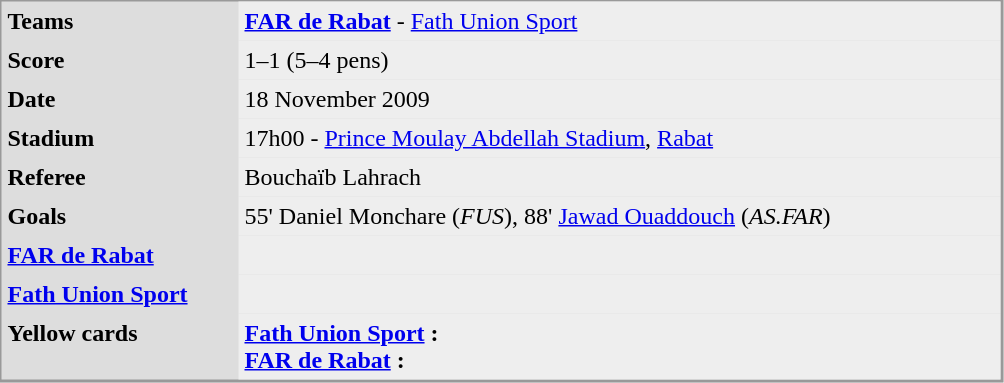<table align="left" cellpadding="4" cellspacing="0"  style="margin: 0 0 0 0; border: 1px solid #999; border-right-width: 2px; border-bottom-width: 2px; background-color: #DDDDDD">
<tr>
<td width="150" valign="top"><strong>Teams</strong></td>
<td width="500" bgcolor=#EEEEEE><strong><a href='#'>FAR de Rabat</a></strong> - <a href='#'>Fath Union Sport</a></td>
</tr>
<tr>
<td valign="top"><strong>Score</strong></td>
<td bgcolor=#EEEEEE>1–1 (5–4 pens)</td>
</tr>
<tr>
<td valign="top"><strong>Date</strong></td>
<td bgcolor=#EEEEEE>18 November 2009</td>
</tr>
<tr>
<td valign="top"><strong>Stadium</strong></td>
<td bgcolor=#EEEEEE>17h00 - <a href='#'>Prince Moulay Abdellah Stadium</a>, <a href='#'>Rabat</a></td>
</tr>
<tr>
<td valign="top"><strong>Referee</strong></td>
<td bgcolor=#EEEEEE>Bouchaïb Lahrach</td>
</tr>
<tr>
<td valign="top"><strong>Goals</strong></td>
<td bgcolor=#EEEEEE>55' Daniel Monchare (<em>FUS</em>), 88' <a href='#'>Jawad Ouaddouch</a> (<em>AS.FAR</em>)</td>
</tr>
<tr>
<td valign="top"><strong><a href='#'>FAR de Rabat</a></strong></td>
<td bgcolor=#EEEEEE></td>
</tr>
<tr>
<td valign="top"><strong><a href='#'>Fath Union Sport</a></strong></td>
<td bgcolor=#EEEEEE></td>
</tr>
<tr>
<td valign="top"><strong>Yellow cards</strong></td>
<td bgcolor=#EEEEEE><strong><a href='#'>Fath Union Sport</a> :</strong><br><strong><a href='#'>FAR de Rabat</a> :</strong></td>
</tr>
</table>
